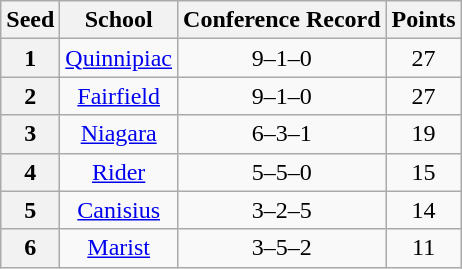<table class="wikitable" style="text-align:center">
<tr>
<th>Seed</th>
<th>School</th>
<th>Conference Record</th>
<th>Points</th>
</tr>
<tr>
<th>1</th>
<td><a href='#'>Quinnipiac</a></td>
<td>9–1–0</td>
<td>27</td>
</tr>
<tr>
<th>2</th>
<td><a href='#'>Fairfield</a></td>
<td>9–1–0</td>
<td>27</td>
</tr>
<tr>
<th>3</th>
<td><a href='#'>Niagara</a></td>
<td>6–3–1</td>
<td>19</td>
</tr>
<tr>
<th>4</th>
<td><a href='#'>Rider</a></td>
<td>5–5–0</td>
<td>15</td>
</tr>
<tr>
<th>5</th>
<td><a href='#'>Canisius</a></td>
<td>3–2–5</td>
<td>14</td>
</tr>
<tr>
<th>6</th>
<td><a href='#'>Marist</a></td>
<td>3–5–2</td>
<td>11</td>
</tr>
</table>
